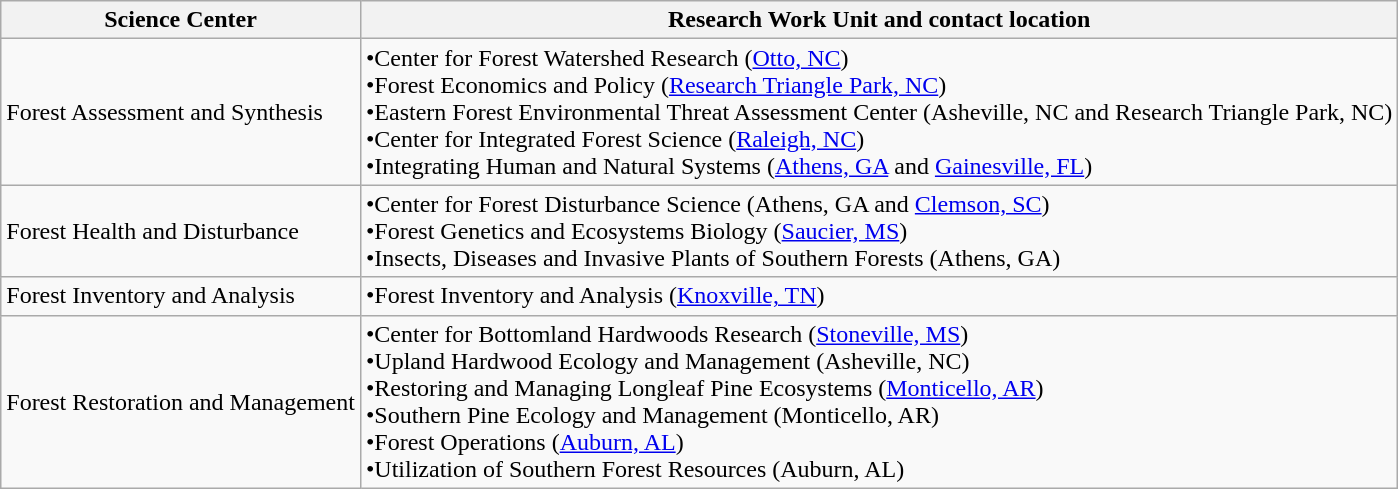<table class="wikitable">
<tr>
<th>Science Center</th>
<th>Research Work Unit and contact location</th>
</tr>
<tr>
<td>Forest Assessment and Synthesis</td>
<td>•Center for Forest Watershed Research (<a href='#'>Otto, NC</a>)<br>•Forest Economics and Policy (<a href='#'>Research Triangle Park, NC</a>)<br>•Eastern Forest Environmental Threat Assessment Center (Asheville, NC and Research Triangle Park, NC)<br>•Center for Integrated Forest Science (<a href='#'>Raleigh, NC</a>)<br>•Integrating Human and Natural Systems (<a href='#'>Athens, GA</a> and <a href='#'>Gainesville, FL</a>)</td>
</tr>
<tr>
<td>Forest Health and Disturbance</td>
<td>•Center for Forest Disturbance Science (Athens, GA and <a href='#'>Clemson, SC</a>)<br>•Forest Genetics and Ecosystems Biology (<a href='#'>Saucier, MS</a>)<br>•Insects, Diseases and Invasive Plants of Southern Forests (Athens, GA)</td>
</tr>
<tr>
<td>Forest Inventory and Analysis</td>
<td>•Forest Inventory and Analysis (<a href='#'>Knoxville, TN</a>)</td>
</tr>
<tr>
<td>Forest Restoration and Management</td>
<td>•Center for Bottomland Hardwoods Research (<a href='#'>Stoneville, MS</a>)<br>•Upland Hardwood Ecology and Management (Asheville, NC)<br>•Restoring and Managing Longleaf Pine Ecosystems (<a href='#'>Monticello, AR</a>)<br>•Southern Pine Ecology and Management (Monticello, AR)<br>•Forest Operations (<a href='#'>Auburn, AL</a>)<br>•Utilization of Southern Forest Resources (Auburn, AL)</td>
</tr>
</table>
